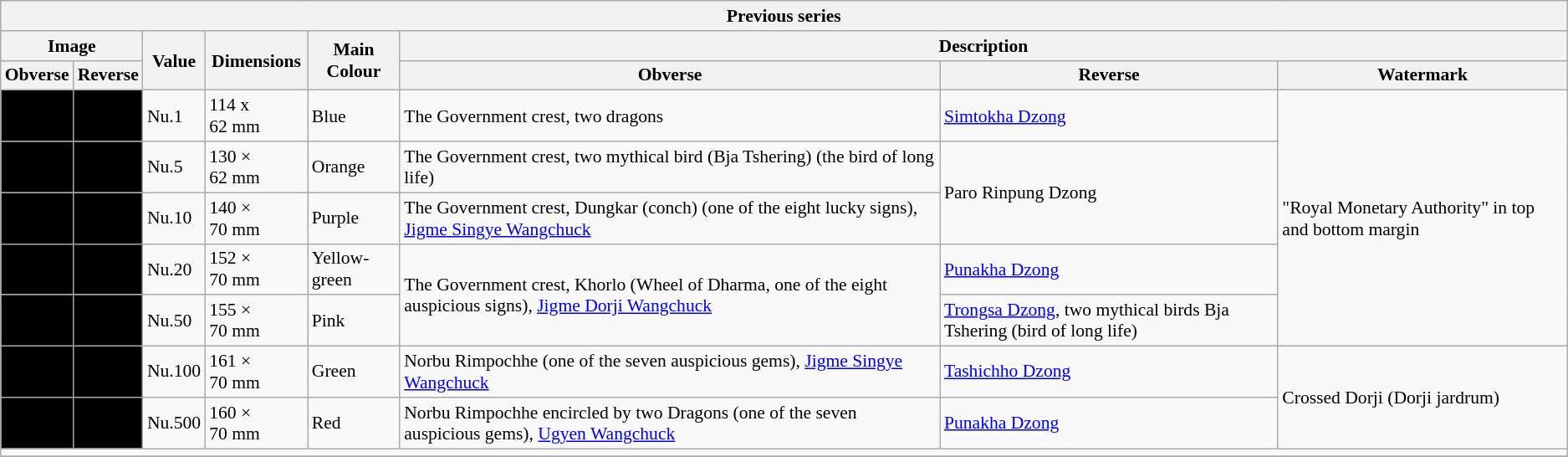<table class="wikitable" style="font-size: 90%">
<tr>
<th colspan="8">Previous series </th>
</tr>
<tr>
<th colspan="2">Image</th>
<th rowspan="2">Value</th>
<th rowspan="2">Dimensions</th>
<th rowspan="2">Main Colour</th>
<th colspan="3">Description</th>
</tr>
<tr>
<th>Obverse</th>
<th>Reverse</th>
<th>Obverse</th>
<th>Reverse</th>
<th>Watermark</th>
</tr>
<tr>
<td align="center" bgcolor="#000000"></td>
<td align="center" bgcolor="#000000"></td>
<td>Nu.1</td>
<td>114 x 62 mm</td>
<td>Blue</td>
<td>The Government crest, two dragons</td>
<td><a href='#'>Simtokha Dzong</a></td>
<td rowspan="5">"Royal Monetary Authority" in top and bottom margin</td>
</tr>
<tr>
<td align="center" bgcolor="#000000"></td>
<td align="center" bgcolor="#000000"></td>
<td>Nu.5</td>
<td>130 × 62 mm</td>
<td>Orange</td>
<td>The Government crest, two mythical bird (Bja Tshering) (the bird of long life)</td>
<td rowspan="2">Paro Rinpung Dzong</td>
</tr>
<tr>
<td align="center" bgcolor="#000000"></td>
<td align="center" bgcolor="#000000"></td>
<td>Nu.10</td>
<td>140 × 70 mm</td>
<td>Purple</td>
<td>The Government crest,  Dungkar (conch) (one of the eight lucky signs), <a href='#'>Jigme Singye Wangchuck</a></td>
</tr>
<tr>
<td align="center" bgcolor="#000000"></td>
<td align="center" bgcolor="#000000"></td>
<td>Nu.20</td>
<td>152 × 70 mm</td>
<td>Yellow-green</td>
<td rowspan="2">The Government crest, Khorlo (Wheel of Dharma, one of the eight auspicious signs), <a href='#'>Jigme Dorji Wangchuck</a></td>
<td><a href='#'>Punakha Dzong</a></td>
</tr>
<tr>
<td align="center" bgcolor="#000000"></td>
<td align="center" bgcolor="#000000"></td>
<td>Nu.50</td>
<td>155 × 70 mm</td>
<td>Pink</td>
<td><a href='#'>Trongsa Dzong</a>, two mythical birds Bja Tshering (bird of long life)</td>
</tr>
<tr>
<td align="center" bgcolor="#000000"></td>
<td align="center" bgcolor="#000000"></td>
<td>Nu.100</td>
<td>161 × 70 mm</td>
<td>Green</td>
<td>Norbu Rimpochhe (one of the seven auspicious gems), <a href='#'>Jigme Singye Wangchuck</a></td>
<td><a href='#'>Tashichho Dzong</a></td>
<td rowspan="2">Crossed Dorji (Dorji jardrum)</td>
</tr>
<tr>
<td align="center" bgcolor="#000000"></td>
<td align="center" bgcolor="#000000"></td>
<td>Nu.500</td>
<td>160 × 70 mm</td>
<td>Red</td>
<td>Norbu Rimpochhe encircled by two Dragons (one of the seven auspicious gems), <a href='#'>Ugyen Wangchuck</a></td>
<td><a href='#'>Punakha Dzong</a></td>
</tr>
<tr>
<td colspan="8"></td>
</tr>
<tr>
</tr>
</table>
